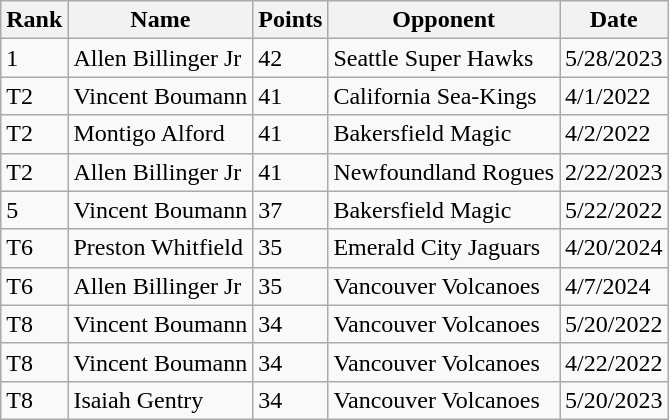<table class="wikitable">
<tr>
<th>Rank</th>
<th>Name</th>
<th>Points</th>
<th>Opponent</th>
<th>Date</th>
</tr>
<tr>
<td>1</td>
<td>Allen Billinger Jr</td>
<td>42</td>
<td>Seattle Super Hawks</td>
<td>5/28/2023</td>
</tr>
<tr>
<td>T2</td>
<td>Vincent Boumann</td>
<td>41</td>
<td>California Sea-Kings</td>
<td>4/1/2022</td>
</tr>
<tr>
<td>T2</td>
<td>Montigo Alford</td>
<td>41</td>
<td>Bakersfield Magic</td>
<td>4/2/2022</td>
</tr>
<tr>
<td>T2</td>
<td>Allen Billinger Jr</td>
<td>41</td>
<td>Newfoundland Rogues</td>
<td>2/22/2023</td>
</tr>
<tr>
<td>5</td>
<td>Vincent Boumann</td>
<td>37</td>
<td>Bakersfield Magic</td>
<td>5/22/2022</td>
</tr>
<tr>
<td>T6</td>
<td>Preston Whitfield</td>
<td>35</td>
<td>Emerald City Jaguars</td>
<td>4/20/2024</td>
</tr>
<tr>
<td>T6</td>
<td>Allen Billinger Jr</td>
<td>35</td>
<td>Vancouver Volcanoes</td>
<td>4/7/2024</td>
</tr>
<tr>
<td>T8</td>
<td>Vincent Boumann</td>
<td>34</td>
<td>Vancouver Volcanoes</td>
<td>5/20/2022</td>
</tr>
<tr>
<td>T8</td>
<td>Vincent Boumann</td>
<td>34</td>
<td>Vancouver Volcanoes</td>
<td>4/22/2022</td>
</tr>
<tr>
<td>T8</td>
<td>Isaiah Gentry</td>
<td>34</td>
<td>Vancouver Volcanoes</td>
<td>5/20/2023</td>
</tr>
</table>
